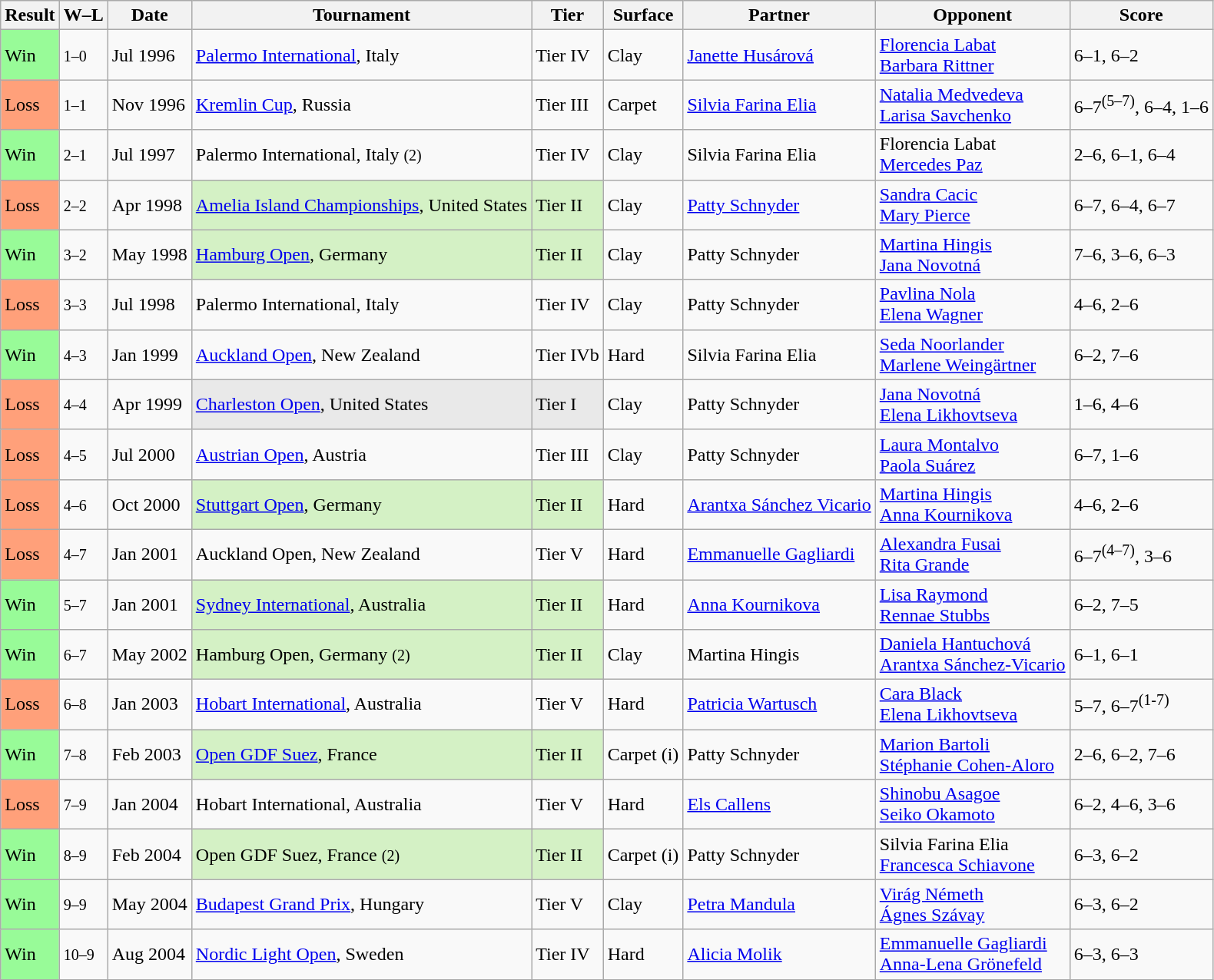<table class="sortable wikitable">
<tr>
<th>Result</th>
<th class="unsortable">W–L</th>
<th>Date</th>
<th>Tournament</th>
<th>Tier</th>
<th>Surface</th>
<th>Partner</th>
<th>Opponent</th>
<th class="unsortable">Score</th>
</tr>
<tr>
<td style="background:#98fb98;">Win</td>
<td><small>1–0</small></td>
<td>Jul 1996</td>
<td><a href='#'>Palermo International</a>, Italy</td>
<td>Tier IV</td>
<td>Clay</td>
<td> <a href='#'>Janette Husárová</a></td>
<td> <a href='#'>Florencia Labat</a> <br>  <a href='#'>Barbara Rittner</a></td>
<td>6–1, 6–2</td>
</tr>
<tr>
<td style="background:#ffa07a;">Loss</td>
<td><small>1–1</small></td>
<td>Nov 1996</td>
<td><a href='#'>Kremlin Cup</a>, Russia</td>
<td>Tier III</td>
<td>Carpet</td>
<td> <a href='#'>Silvia Farina Elia</a></td>
<td> <a href='#'>Natalia Medvedeva</a> <br>  <a href='#'>Larisa Savchenko</a></td>
<td>6–7<sup>(5–7)</sup>, 6–4, 1–6</td>
</tr>
<tr>
<td style="background:#98fb98;">Win</td>
<td><small>2–1</small></td>
<td>Jul 1997</td>
<td>Palermo International, Italy <small>(2)</small></td>
<td>Tier IV</td>
<td>Clay</td>
<td> Silvia Farina Elia</td>
<td> Florencia Labat <br>  <a href='#'>Mercedes Paz</a></td>
<td>2–6, 6–1, 6–4</td>
</tr>
<tr>
<td style="background:#ffa07a;">Loss</td>
<td><small>2–2</small></td>
<td>Apr 1998</td>
<td bgcolor=d4f1c5><a href='#'>Amelia Island Championships</a>, United States</td>
<td bgcolor=d4f1c5>Tier II</td>
<td>Clay</td>
<td> <a href='#'>Patty Schnyder</a></td>
<td> <a href='#'>Sandra Cacic</a> <br>  <a href='#'>Mary Pierce</a></td>
<td>6–7, 6–4, 6–7</td>
</tr>
<tr>
<td style="background:#98fb98;">Win</td>
<td><small>3–2</small></td>
<td>May 1998</td>
<td style="background:#d4f1c5;"><a href='#'>Hamburg Open</a>, Germany</td>
<td style="background:#d4f1c5;">Tier II</td>
<td>Clay</td>
<td> Patty Schnyder</td>
<td> <a href='#'>Martina Hingis</a> <br>  <a href='#'>Jana Novotná</a></td>
<td>7–6, 3–6, 6–3</td>
</tr>
<tr>
<td style="background:#ffa07a;">Loss</td>
<td><small>3–3</small></td>
<td>Jul 1998</td>
<td>Palermo International, Italy</td>
<td>Tier IV</td>
<td>Clay</td>
<td> Patty Schnyder</td>
<td> <a href='#'>Pavlina Nola</a> <br>  <a href='#'>Elena Wagner</a></td>
<td>4–6, 2–6</td>
</tr>
<tr>
<td style="background:#98fb98;">Win</td>
<td><small>4–3</small></td>
<td>Jan 1999</td>
<td><a href='#'>Auckland Open</a>, New Zealand</td>
<td>Tier IVb</td>
<td>Hard</td>
<td> Silvia Farina Elia</td>
<td> <a href='#'>Seda Noorlander</a> <br>  <a href='#'>Marlene Weingärtner</a></td>
<td>6–2, 7–6</td>
</tr>
<tr>
<td style="background:#ffa07a;">Loss</td>
<td><small>4–4</small></td>
<td>Apr 1999</td>
<td bgcolor=e9e9e9><a href='#'>Charleston Open</a>, United States</td>
<td bgcolor=e9e9e9>Tier I</td>
<td>Clay</td>
<td> Patty Schnyder</td>
<td> <a href='#'>Jana Novotná</a> <br>  <a href='#'>Elena Likhovtseva</a></td>
<td>1–6, 4–6</td>
</tr>
<tr>
<td style="background:#ffa07a;">Loss</td>
<td><small>4–5</small></td>
<td>Jul 2000</td>
<td><a href='#'>Austrian Open</a>, Austria</td>
<td>Tier III</td>
<td>Clay</td>
<td> Patty Schnyder</td>
<td> <a href='#'>Laura Montalvo</a> <br>  <a href='#'>Paola Suárez</a></td>
<td>6–7, 1–6</td>
</tr>
<tr>
<td style="background:#ffa07a;">Loss</td>
<td><small>4–6</small></td>
<td>Oct 2000</td>
<td bgcolor=d4f1c5><a href='#'>Stuttgart Open</a>, Germany</td>
<td bgcolor=d4f1c5>Tier II</td>
<td>Hard</td>
<td> <a href='#'>Arantxa Sánchez Vicario</a></td>
<td><strong></strong> <a href='#'>Martina Hingis</a> <br> <strong></strong> <a href='#'>Anna Kournikova</a></td>
<td>4–6, 2–6</td>
</tr>
<tr>
<td style="background:#ffa07a;">Loss</td>
<td><small>4–7</small></td>
<td>Jan 2001</td>
<td>Auckland Open, New Zealand</td>
<td>Tier V</td>
<td>Hard</td>
<td> <a href='#'>Emmanuelle Gagliardi</a></td>
<td> <a href='#'>Alexandra Fusai</a> <br> <strong></strong> <a href='#'>Rita Grande</a></td>
<td>6–7<sup>(4–7)</sup>, 3–6</td>
</tr>
<tr>
<td style="background:#98fb98;">Win</td>
<td><small>5–7</small></td>
<td>Jan 2001</td>
<td style="background:#d4f1c5;"><a href='#'>Sydney International</a>, Australia</td>
<td style="background:#d4f1c5;">Tier II</td>
<td>Hard</td>
<td> <a href='#'>Anna Kournikova</a></td>
<td> <a href='#'>Lisa Raymond</a> <br>  <a href='#'>Rennae Stubbs</a></td>
<td>6–2, 7–5</td>
</tr>
<tr>
<td style="background:#98fb98;">Win</td>
<td><small>6–7</small></td>
<td>May 2002</td>
<td style="background:#d4f1c5;">Hamburg Open, Germany <small>(2)</small></td>
<td style="background:#d4f1c5;">Tier II</td>
<td>Clay</td>
<td> Martina Hingis</td>
<td> <a href='#'>Daniela Hantuchová</a> <br>  <a href='#'>Arantxa Sánchez-Vicario</a></td>
<td>6–1, 6–1</td>
</tr>
<tr>
<td style="background:#ffa07a;">Loss</td>
<td><small>6–8</small></td>
<td>Jan 2003</td>
<td><a href='#'>Hobart International</a>, Australia</td>
<td>Tier V</td>
<td>Hard</td>
<td> <a href='#'>Patricia Wartusch</a></td>
<td> <a href='#'>Cara Black</a> <br> <strong></strong> <a href='#'>Elena Likhovtseva</a></td>
<td>5–7, 6–7<sup>(1-7)</sup></td>
</tr>
<tr>
<td style="background:#98fb98;">Win</td>
<td><small>7–8</small></td>
<td>Feb 2003</td>
<td style="background:#d4f1c5;"><a href='#'>Open GDF Suez</a>, France</td>
<td style="background:#d4f1c5;">Tier II</td>
<td>Carpet (i)</td>
<td> Patty Schnyder</td>
<td> <a href='#'>Marion Bartoli</a> <br>  <a href='#'>Stéphanie Cohen-Aloro</a></td>
<td>2–6, 6–2, 7–6</td>
</tr>
<tr>
<td style="background:#ffa07a;">Loss</td>
<td><small>7–9</small></td>
<td>Jan 2004</td>
<td>Hobart International, Australia</td>
<td>Tier V</td>
<td>Hard</td>
<td> <a href='#'>Els Callens</a></td>
<td><strong></strong> <a href='#'>Shinobu Asagoe</a> <br> <strong></strong> <a href='#'>Seiko Okamoto</a></td>
<td>6–2, 4–6, 3–6</td>
</tr>
<tr>
<td style="background:#98fb98;">Win</td>
<td><small>8–9</small></td>
<td>Feb 2004</td>
<td style="background:#d4f1c5;">Open GDF Suez, France <small>(2)</small></td>
<td style="background:#d4f1c5;">Tier II</td>
<td>Carpet (i)</td>
<td> Patty Schnyder</td>
<td> Silvia Farina Elia <br>  <a href='#'>Francesca Schiavone</a></td>
<td>6–3, 6–2</td>
</tr>
<tr>
<td style="background:#98fb98;">Win</td>
<td><small>9–9</small></td>
<td>May 2004</td>
<td><a href='#'>Budapest Grand Prix</a>, Hungary</td>
<td>Tier V</td>
<td>Clay</td>
<td> <a href='#'>Petra Mandula</a></td>
<td> <a href='#'>Virág Németh</a> <br>  <a href='#'>Ágnes Szávay</a></td>
<td>6–3, 6–2</td>
</tr>
<tr>
<td style="background:#98fb98;">Win</td>
<td><small>10–9</small></td>
<td>Aug 2004</td>
<td><a href='#'>Nordic Light Open</a>, Sweden</td>
<td>Tier IV</td>
<td>Hard</td>
<td> <a href='#'>Alicia Molik</a></td>
<td> <a href='#'>Emmanuelle Gagliardi</a> <br>  <a href='#'>Anna-Lena Grönefeld</a></td>
<td>6–3, 6–3</td>
</tr>
</table>
